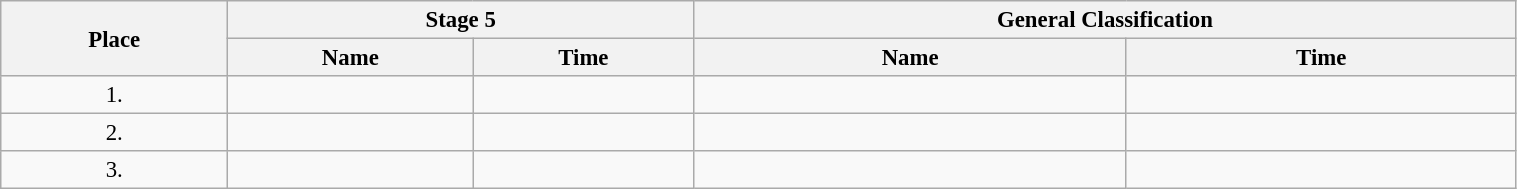<table class=wikitable style="font-size:95%" width="80%">
<tr>
<th rowspan="2">Place</th>
<th colspan="2">Stage 5</th>
<th colspan="2">General Classification</th>
</tr>
<tr>
<th>Name</th>
<th>Time</th>
<th>Name</th>
<th>Time</th>
</tr>
<tr>
<td align="center">1.</td>
<td></td>
<td></td>
<td></td>
<td></td>
</tr>
<tr>
<td align="center">2.</td>
<td></td>
<td></td>
<td></td>
<td></td>
</tr>
<tr>
<td align="center">3.</td>
<td></td>
<td></td>
<td></td>
<td></td>
</tr>
</table>
